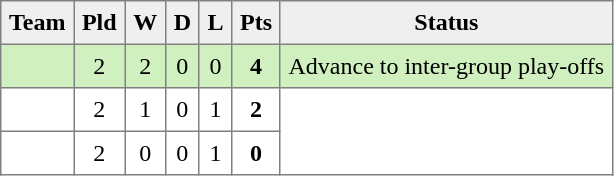<table style=border-collapse:collapse border=1 cellspacing=0 cellpadding=5>
<tr align=center bgcolor=#efefef>
<th>Team</th>
<th>Pld</th>
<th>W</th>
<th>D</th>
<th>L</th>
<th>Pts</th>
<th>Status</th>
</tr>
<tr align=center style="background:#D0F0C0;">
<td style="text-align:left;"> </td>
<td>2</td>
<td>2</td>
<td>0</td>
<td>0</td>
<td><strong>4</strong></td>
<td rowspan=1>Advance to inter-group play-offs</td>
</tr>
<tr align=center style="background:#FFFFFF;">
<td style="text-align:left;"> </td>
<td>2</td>
<td>1</td>
<td>0</td>
<td>1</td>
<td><strong>2</strong></td>
</tr>
<tr align=center style="background:#FFFFFF;">
<td style="text-align:left;"> </td>
<td>2</td>
<td>0</td>
<td>0</td>
<td>1</td>
<td><strong>0</strong></td>
</tr>
</table>
